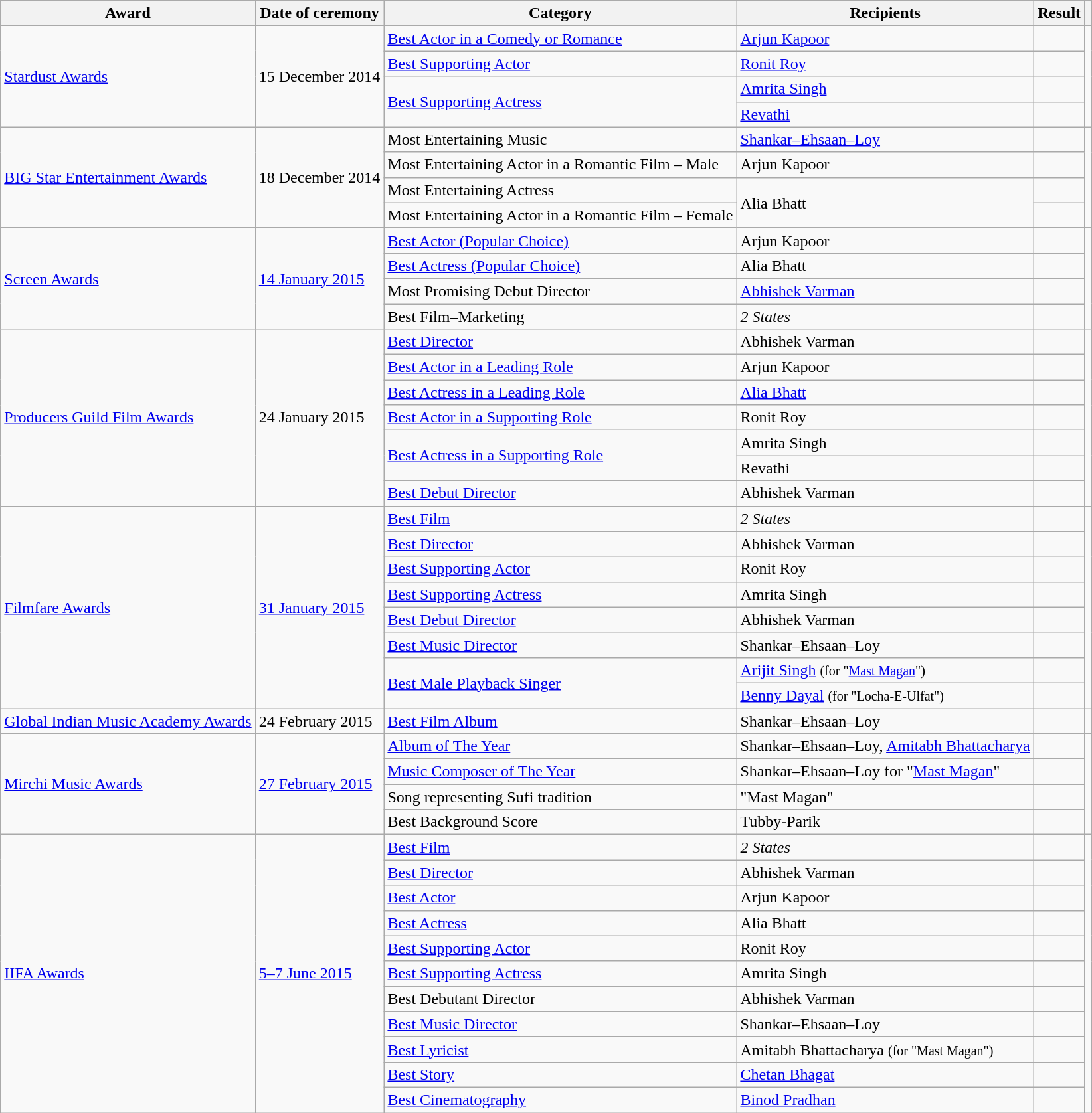<table class="wikitable plainrowheaders sortable">
<tr>
<th scope="col">Award</th>
<th scope="col">Date of ceremony</th>
<th scope="col">Category</th>
<th scope="col">Recipients</th>
<th scope="col">Result</th>
<th class="unsortable" scope="col"></th>
</tr>
<tr>
<td rowspan="4"><a href='#'>Stardust Awards</a></td>
<td rowspan="4">15 December 2014</td>
<td><a href='#'>Best Actor in a Comedy or Romance</a></td>
<td><a href='#'>Arjun Kapoor</a></td>
<td></td>
<td rowspan="4"></td>
</tr>
<tr>
<td><a href='#'>Best Supporting Actor</a></td>
<td><a href='#'>Ronit Roy</a></td>
<td></td>
</tr>
<tr>
<td rowspan="2"><a href='#'>Best Supporting Actress</a></td>
<td><a href='#'>Amrita Singh</a></td>
<td></td>
</tr>
<tr>
<td><a href='#'>Revathi</a></td>
<td></td>
</tr>
<tr>
<td rowspan="4"><a href='#'>BIG Star Entertainment Awards</a></td>
<td rowspan="4">18 December 2014</td>
<td>Most Entertaining Music</td>
<td><a href='#'>Shankar–Ehsaan–Loy</a></td>
<td></td>
<td rowspan="4" style="text-align: center;"></td>
</tr>
<tr>
<td>Most Entertaining Actor in a Romantic Film – Male</td>
<td>Arjun Kapoor</td>
<td></td>
</tr>
<tr>
<td>Most Entertaining Actress</td>
<td rowspan="2">Alia Bhatt</td>
<td></td>
</tr>
<tr>
<td>Most Entertaining Actor in a Romantic Film – Female</td>
<td></td>
</tr>
<tr>
<td rowspan="4"><a href='#'>Screen Awards</a></td>
<td rowspan="4"><a href='#'>14 January 2015</a></td>
<td><a href='#'>Best Actor (Popular Choice)</a></td>
<td>Arjun Kapoor</td>
<td></td>
<td rowspan="4"></td>
</tr>
<tr>
<td><a href='#'>Best Actress (Popular Choice)</a></td>
<td>Alia Bhatt</td>
<td></td>
</tr>
<tr>
<td>Most Promising Debut Director</td>
<td><a href='#'>Abhishek Varman</a></td>
<td></td>
</tr>
<tr>
<td>Best Film–Marketing</td>
<td><em>2 States</em></td>
<td></td>
</tr>
<tr>
<td rowspan="7"><a href='#'>Producers Guild Film Awards</a></td>
<td rowspan="7">24 January 2015</td>
<td><a href='#'>Best Director</a></td>
<td>Abhishek Varman</td>
<td></td>
<td rowspan="7"></td>
</tr>
<tr>
<td><a href='#'>Best Actor in a Leading Role</a></td>
<td>Arjun Kapoor</td>
<td></td>
</tr>
<tr>
<td><a href='#'>Best Actress in a Leading Role</a></td>
<td><a href='#'>Alia Bhatt</a></td>
<td></td>
</tr>
<tr>
<td><a href='#'>Best Actor in a Supporting Role</a></td>
<td>Ronit Roy</td>
<td></td>
</tr>
<tr>
<td rowspan="2"><a href='#'>Best Actress in a Supporting Role</a></td>
<td>Amrita Singh</td>
<td></td>
</tr>
<tr>
<td>Revathi</td>
<td></td>
</tr>
<tr>
<td><a href='#'>Best Debut Director</a></td>
<td>Abhishek Varman</td>
<td></td>
</tr>
<tr>
<td rowspan="8"><a href='#'>Filmfare Awards</a></td>
<td rowspan="8"><a href='#'>31 January 2015</a></td>
<td><a href='#'>Best Film</a></td>
<td><em>2 States</em></td>
<td></td>
<td rowspan="8"></td>
</tr>
<tr>
<td><a href='#'>Best Director</a></td>
<td>Abhishek Varman</td>
<td></td>
</tr>
<tr>
<td><a href='#'>Best Supporting Actor</a></td>
<td>Ronit Roy</td>
<td></td>
</tr>
<tr>
<td><a href='#'>Best Supporting Actress</a></td>
<td>Amrita Singh</td>
<td></td>
</tr>
<tr>
<td><a href='#'>Best Debut Director</a></td>
<td>Abhishek Varman</td>
<td></td>
</tr>
<tr>
<td><a href='#'>Best Music Director</a></td>
<td>Shankar–Ehsaan–Loy</td>
<td></td>
</tr>
<tr>
<td rowspan="2"><a href='#'>Best Male Playback Singer</a></td>
<td><a href='#'>Arijit Singh</a> <small>(for "<a href='#'>Mast Magan</a>")</small></td>
<td></td>
</tr>
<tr>
<td><a href='#'>Benny Dayal</a> <small>(for "Locha-E-Ulfat")</small></td>
<td></td>
</tr>
<tr>
<td scope="row"><a href='#'>Global Indian Music Academy Awards</a></td>
<td>24 February 2015</td>
<td><a href='#'>Best Film Album</a></td>
<td>Shankar–Ehsaan–Loy</td>
<td></td>
<td></td>
</tr>
<tr>
<td rowspan="4"><a href='#'>Mirchi Music Awards</a></td>
<td rowspan="4"><a href='#'>27 February 2015</a></td>
<td><a href='#'>Album of The Year</a></td>
<td>Shankar–Ehsaan–Loy, <a href='#'>Amitabh Bhattacharya</a></td>
<td></td>
<td rowspan="4"></td>
</tr>
<tr>
<td><a href='#'>Music Composer of The Year</a></td>
<td>Shankar–Ehsaan–Loy for "<a href='#'>Mast Magan</a>"</td>
<td></td>
</tr>
<tr>
<td>Song representing Sufi tradition</td>
<td>"Mast Magan"</td>
<td></td>
</tr>
<tr>
<td>Best Background Score</td>
<td>Tubby-Parik</td>
<td></td>
</tr>
<tr>
<td rowspan="11"><a href='#'>IIFA Awards</a></td>
<td rowspan="11"><a href='#'>5–7 June 2015</a></td>
<td><a href='#'>Best Film</a></td>
<td><em>2 States</em></td>
<td></td>
<td rowspan="11"></td>
</tr>
<tr>
<td><a href='#'>Best Director</a></td>
<td>Abhishek Varman</td>
<td></td>
</tr>
<tr>
<td><a href='#'>Best Actor</a></td>
<td>Arjun Kapoor</td>
<td></td>
</tr>
<tr>
<td><a href='#'>Best Actress</a></td>
<td>Alia Bhatt</td>
<td></td>
</tr>
<tr>
<td><a href='#'>Best Supporting Actor</a></td>
<td>Ronit Roy</td>
<td></td>
</tr>
<tr>
<td><a href='#'>Best Supporting Actress</a></td>
<td>Amrita Singh</td>
<td></td>
</tr>
<tr>
<td>Best Debutant Director</td>
<td>Abhishek Varman</td>
<td></td>
</tr>
<tr>
<td><a href='#'>Best Music Director</a></td>
<td>Shankar–Ehsaan–Loy</td>
<td></td>
</tr>
<tr>
<td><a href='#'>Best Lyricist</a></td>
<td>Amitabh Bhattacharya <small>(for "Mast Magan")</small></td>
<td></td>
</tr>
<tr>
<td><a href='#'>Best Story</a></td>
<td><a href='#'>Chetan Bhagat</a></td>
<td></td>
</tr>
<tr>
<td><a href='#'>Best Cinematography</a></td>
<td><a href='#'>Binod Pradhan</a></td>
<td></td>
</tr>
</table>
